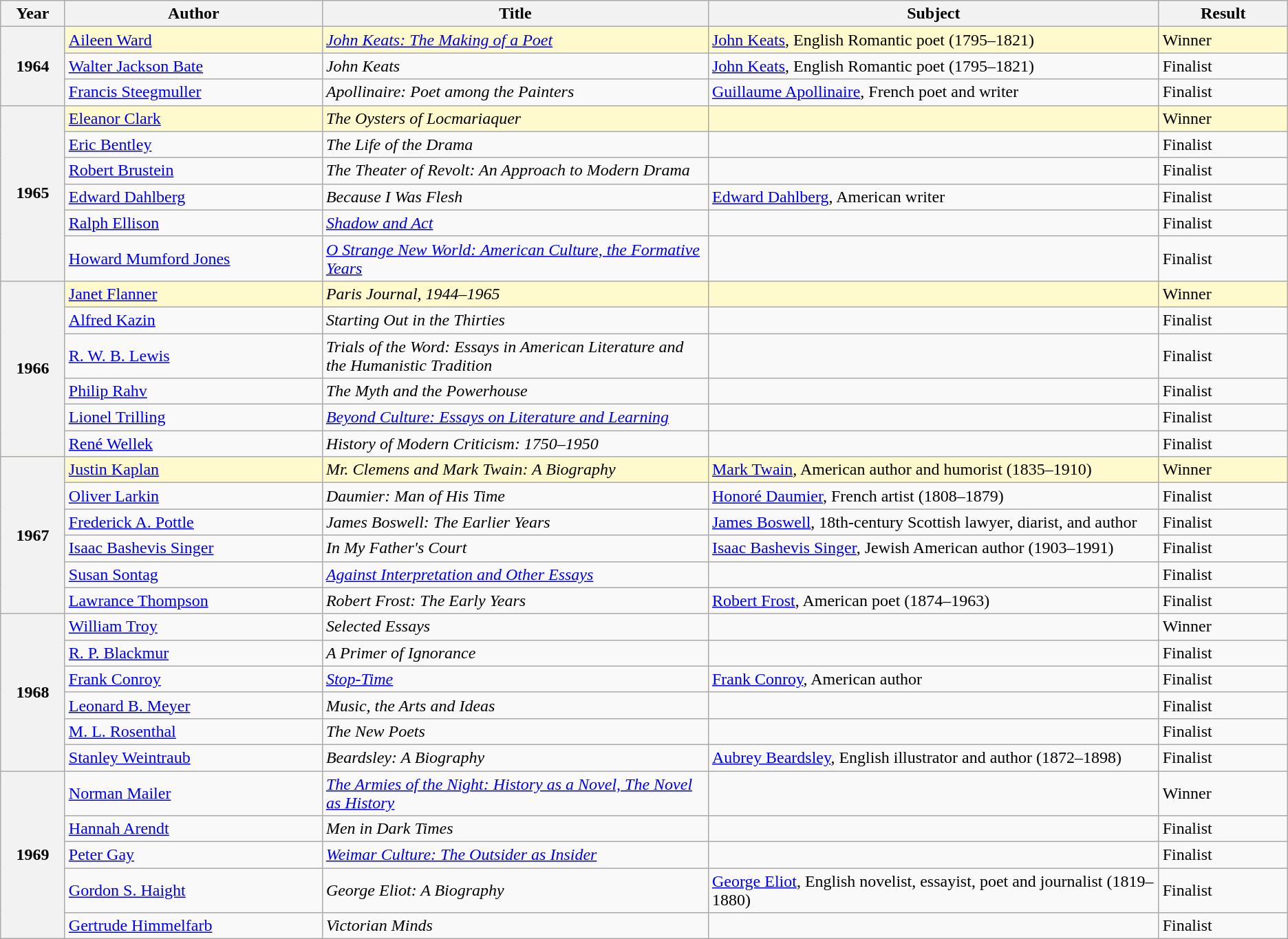<table class="wikitable">
<tr>
<th scope="col" width="5%">Year</th>
<th scope="col" width="20%">Author</th>
<th scope="col" width="30%">Title</th>
<th scope="col" width="35%">Subject</th>
<th scope="col" width="10%">Result</th>
</tr>
<tr style="background:LemonChiffon;" color:black>
<th rowspan="3">1964</th>
<td><a href='#'>Aileen Ward</a></td>
<td><em><a href='#'>John Keats: The Making of a Poet</a></em></td>
<td><a href='#'>John Keats</a>, English Romantic poet (1795–1821)</td>
<td>Winner</td>
</tr>
<tr>
<td><a href='#'>Walter Jackson Bate</a></td>
<td><em>John Keats</em></td>
<td><a href='#'>John Keats</a>, English Romantic poet (1795–1821)</td>
<td>Finalist</td>
</tr>
<tr>
<td><a href='#'>Francis Steegmuller</a></td>
<td><em>Apollinaire: Poet among the Painters</em></td>
<td><a href='#'>Guillaume Apollinaire</a>, French poet and writer</td>
<td>Finalist</td>
</tr>
<tr style="background:LemonChiffon;" color:black>
<th rowspan="6">1965</th>
<td><a href='#'>Eleanor Clark</a></td>
<td><em>The Oysters of Locmariaquer</em></td>
<td></td>
<td>Winner</td>
</tr>
<tr>
<td><a href='#'>Eric Bentley</a></td>
<td><em>The Life of the Drama</em></td>
<td></td>
<td>Finalist</td>
</tr>
<tr>
<td><a href='#'>Robert Brustein</a></td>
<td><em>The Theater of Revolt: An Approach to Modern Drama</em></td>
<td></td>
<td>Finalist</td>
</tr>
<tr>
<td><a href='#'>Edward Dahlberg</a></td>
<td><em>Because I Was Flesh</em></td>
<td><a href='#'>Edward Dahlberg</a>, American writer</td>
<td>Finalist</td>
</tr>
<tr>
<td><a href='#'>Ralph Ellison</a></td>
<td><em><a href='#'>Shadow and Act</a></em></td>
<td></td>
<td>Finalist</td>
</tr>
<tr>
<td><a href='#'>Howard Mumford Jones</a></td>
<td><em><a href='#'>O Strange New World: American Culture, the Formative Years</a></em></td>
<td></td>
<td>Finalist</td>
</tr>
<tr style="background:LemonChiffon;" color:black>
<th rowspan="6">1966</th>
<td><a href='#'>Janet Flanner</a></td>
<td><em>Paris Journal, 1944–1965</em></td>
<td></td>
<td>Winner</td>
</tr>
<tr>
<td><a href='#'>Alfred Kazin</a></td>
<td><em>Starting Out in the Thirties</em></td>
<td></td>
<td>Finalist</td>
</tr>
<tr>
<td><a href='#'>R. W. B. Lewis</a></td>
<td><em>Trials of the Word: Essays in American Literature and the Humanistic Tradition</em></td>
<td></td>
<td>Finalist</td>
</tr>
<tr>
<td><a href='#'>Philip Rahv</a></td>
<td><em>The Myth and the Powerhouse</em></td>
<td></td>
<td>Finalist</td>
</tr>
<tr>
<td><a href='#'>Lionel Trilling</a></td>
<td><em><a href='#'>Beyond Culture: Essays on Literature and Learning</a></em></td>
<td></td>
<td>Finalist</td>
</tr>
<tr>
<td><a href='#'>René Wellek</a></td>
<td><em>History of Modern Criticism: 1750–1950</em></td>
<td></td>
<td>Finalist</td>
</tr>
<tr style="background:LemonChiffon;" color:black>
<th rowspan="6">1967</th>
<td><a href='#'>Justin Kaplan</a></td>
<td><em>Mr. Clemens and Mark Twain: A Biography</em></td>
<td><a href='#'>Mark Twain</a>, American author and humorist (1835–1910)</td>
<td>Winner</td>
</tr>
<tr>
<td><a href='#'>Oliver Larkin</a></td>
<td><em>Daumier: Man of His Time</em></td>
<td><a href='#'>Honoré Daumier</a>, French artist (1808–1879)</td>
<td>Finalist</td>
</tr>
<tr>
<td><a href='#'>Frederick A. Pottle</a></td>
<td><em>James Boswell: The Earlier Years</em></td>
<td><a href='#'>James Boswell</a>, 18th-century Scottish lawyer, diarist, and author</td>
<td>Finalist</td>
</tr>
<tr>
<td><a href='#'>Isaac Bashevis Singer</a></td>
<td><em>In My Father's Court</em></td>
<td><a href='#'>Isaac Bashevis Singer</a>, Jewish American author (1903–1991)</td>
<td>Finalist</td>
</tr>
<tr>
<td><a href='#'>Susan Sontag</a></td>
<td><em><a href='#'>Against Interpretation and Other Essays</a></em></td>
<td></td>
<td>Finalist</td>
</tr>
<tr>
<td><a href='#'>Lawrance Thompson</a></td>
<td><em>Robert Frost: The Early Years</em></td>
<td><a href='#'>Robert Frost</a>, American poet (1874–1963)</td>
<td>Finalist</td>
</tr>
<tr>
<th rowspan="6">1968</th>
<td><a href='#'>William Troy</a></td>
<td><em>Selected Essays</em></td>
<td></td>
<td>Winner</td>
</tr>
<tr>
<td><a href='#'>R. P. Blackmur</a></td>
<td><em>A Primer of Ignorance</em></td>
<td></td>
<td>Finalist</td>
</tr>
<tr>
<td><a href='#'>Frank Conroy</a></td>
<td><em><a href='#'>Stop-Time</a></em></td>
<td><a href='#'>Frank Conroy</a>, American author</td>
<td>Finalist</td>
</tr>
<tr>
<td><a href='#'>Leonard B. Meyer</a></td>
<td><em>Music, the Arts and Ideas</em></td>
<td></td>
<td>Finalist</td>
</tr>
<tr>
<td><a href='#'>M. L. Rosenthal</a></td>
<td><em>The New Poets</em></td>
<td></td>
<td>Finalist</td>
</tr>
<tr>
<td><a href='#'>Stanley Weintraub</a></td>
<td><em>Beardsley: A Biography</em></td>
<td><a href='#'>Aubrey Beardsley</a>, English illustrator and author (1872–1898)</td>
<td>Finalist</td>
</tr>
<tr>
<th rowspan="5">1969</th>
<td><a href='#'>Norman Mailer</a></td>
<td><em><a href='#'>The Armies of the Night: History as a Novel, The Novel as History</a></em></td>
<td></td>
<td>Winner</td>
</tr>
<tr>
<td><a href='#'>Hannah Arendt</a></td>
<td><em>Men in Dark Times</em></td>
<td></td>
<td>Finalist</td>
</tr>
<tr>
<td><a href='#'>Peter Gay</a></td>
<td><em><a href='#'>Weimar Culture: The Outsider as Insider</a></em></td>
<td></td>
<td>Finalist</td>
</tr>
<tr>
<td><a href='#'>Gordon S. Haight</a></td>
<td><em>George Eliot: A Biography</em></td>
<td><a href='#'>George Eliot</a>, English novelist, essayist, poet and journalist (1819–1880)</td>
<td>Finalist</td>
</tr>
<tr>
<td><a href='#'>Gertrude Himmelfarb</a></td>
<td><em>Victorian Minds</em></td>
<td></td>
<td>Finalist</td>
</tr>
</table>
